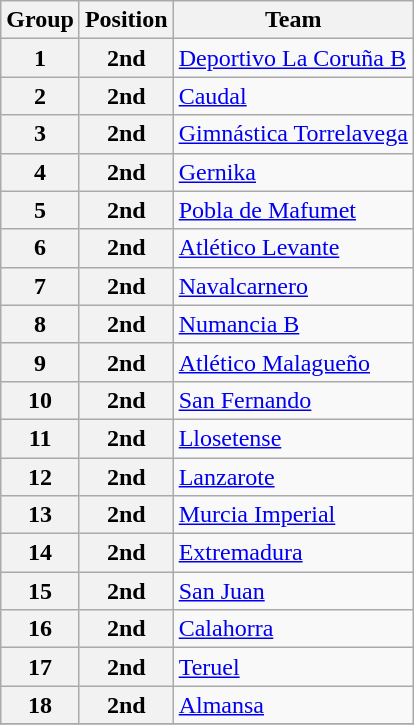<table class="wikitable">
<tr>
<th>Group</th>
<th>Position</th>
<th>Team</th>
</tr>
<tr>
<th>1</th>
<th>2nd</th>
<td><a href='#'>Deportivo La Coruña B</a></td>
</tr>
<tr>
<th>2</th>
<th>2nd</th>
<td><a href='#'>Caudal</a></td>
</tr>
<tr>
<th>3</th>
<th>2nd</th>
<td><a href='#'>Gimnástica Torrelavega</a></td>
</tr>
<tr>
<th>4</th>
<th>2nd</th>
<td><a href='#'>Gernika</a></td>
</tr>
<tr>
<th>5</th>
<th>2nd</th>
<td><a href='#'>Pobla de Mafumet</a></td>
</tr>
<tr>
<th>6</th>
<th>2nd</th>
<td><a href='#'>Atlético Levante</a></td>
</tr>
<tr>
<th>7</th>
<th>2nd</th>
<td><a href='#'>Navalcarnero</a></td>
</tr>
<tr>
<th>8</th>
<th>2nd</th>
<td><a href='#'>Numancia B</a></td>
</tr>
<tr>
<th>9</th>
<th>2nd</th>
<td><a href='#'>Atlético Malagueño</a></td>
</tr>
<tr>
<th>10</th>
<th>2nd</th>
<td><a href='#'>San Fernando</a></td>
</tr>
<tr>
<th>11</th>
<th>2nd</th>
<td><a href='#'>Llosetense</a></td>
</tr>
<tr>
<th>12</th>
<th>2nd</th>
<td><a href='#'>Lanzarote</a></td>
</tr>
<tr>
<th>13</th>
<th>2nd</th>
<td><a href='#'>Murcia Imperial</a></td>
</tr>
<tr>
<th>14</th>
<th>2nd</th>
<td><a href='#'>Extremadura</a></td>
</tr>
<tr>
<th>15</th>
<th>2nd</th>
<td><a href='#'>San Juan</a></td>
</tr>
<tr>
<th>16</th>
<th>2nd</th>
<td><a href='#'>Calahorra</a></td>
</tr>
<tr>
<th>17</th>
<th>2nd</th>
<td><a href='#'>Teruel</a></td>
</tr>
<tr>
<th>18</th>
<th>2nd</th>
<td><a href='#'>Almansa</a></td>
</tr>
<tr>
</tr>
</table>
